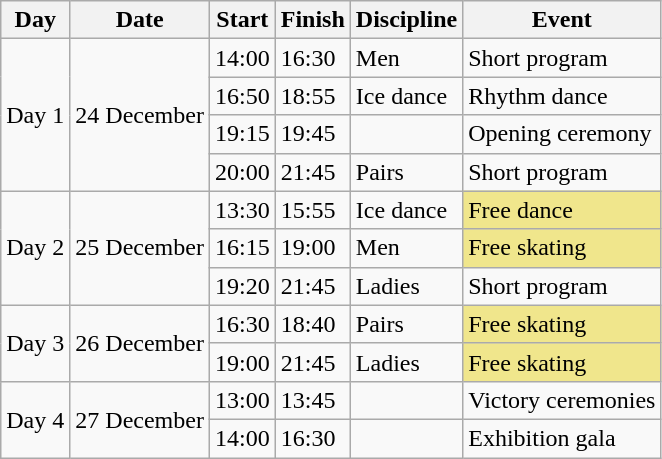<table class="wikitable">
<tr>
<th>Day</th>
<th>Date</th>
<th>Start</th>
<th>Finish</th>
<th>Discipline</th>
<th>Event</th>
</tr>
<tr>
<td rowspan=4>Day 1</td>
<td rowspan=4>24 December</td>
<td>14:00</td>
<td>16:30</td>
<td>Men</td>
<td>Short program</td>
</tr>
<tr>
<td>16:50</td>
<td>18:55</td>
<td>Ice dance</td>
<td>Rhythm dance</td>
</tr>
<tr>
<td>19:15</td>
<td>19:45</td>
<td></td>
<td>Opening ceremony</td>
</tr>
<tr>
<td>20:00</td>
<td>21:45</td>
<td>Pairs</td>
<td>Short program</td>
</tr>
<tr>
<td rowspan=3>Day 2</td>
<td rowspan=3>25 December</td>
<td>13:30</td>
<td>15:55</td>
<td>Ice dance</td>
<td bgcolor=#f0e68c>Free dance</td>
</tr>
<tr>
<td>16:15</td>
<td>19:00</td>
<td>Men</td>
<td bgcolor=#f0e68c>Free skating</td>
</tr>
<tr>
<td>19:20</td>
<td>21:45</td>
<td>Ladies</td>
<td>Short program</td>
</tr>
<tr>
<td rowspan=2>Day 3</td>
<td rowspan=2>26 December</td>
<td>16:30</td>
<td>18:40</td>
<td>Pairs</td>
<td bgcolor=#f0e68c>Free skating</td>
</tr>
<tr>
<td>19:00</td>
<td>21:45</td>
<td>Ladies</td>
<td bgcolor=#f0e68c>Free skating</td>
</tr>
<tr>
<td rowspan=2>Day 4</td>
<td rowspan=2>27 December</td>
<td>13:00</td>
<td>13:45</td>
<td></td>
<td>Victory ceremonies</td>
</tr>
<tr>
<td>14:00</td>
<td>16:30</td>
<td></td>
<td>Exhibition gala</td>
</tr>
</table>
